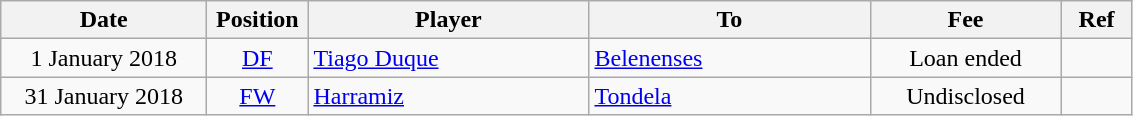<table class="wikitable" style="text-align: center;">
<tr>
<th width=130>Date</th>
<th width=60>Position</th>
<th width=180>Player</th>
<th width=180>To</th>
<th width=120>Fee</th>
<th width=40>Ref</th>
</tr>
<tr>
<td>1 January 2018</td>
<td><a href='#'>DF</a></td>
<td style="text-align:left;"> <a href='#'>Tiago Duque</a></td>
<td style="text-align:left;"> <a href='#'>Belenenses</a></td>
<td>Loan ended</td>
<td></td>
</tr>
<tr>
<td>31 January 2018</td>
<td><a href='#'>FW</a></td>
<td style="text-align:left;"> <a href='#'>Harramiz</a></td>
<td style="text-align:left;"> <a href='#'>Tondela</a></td>
<td>Undisclosed</td>
<td></td>
</tr>
</table>
